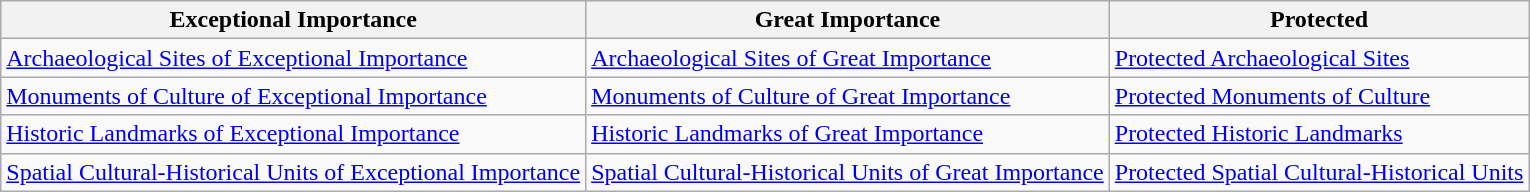<table class="wikitable">
<tr>
<th>Exceptional Importance</th>
<th>Great Importance</th>
<th>Protected</th>
</tr>
<tr>
<td><a href='#'>Archaeological Sites of Exceptional Importance</a></td>
<td><a href='#'>Archaeological Sites of Great Importance</a></td>
<td><a href='#'>Protected Archaeological Sites</a></td>
</tr>
<tr>
<td><a href='#'>Monuments of Culture of Exceptional Importance</a></td>
<td><a href='#'>Monuments of Culture of Great Importance</a></td>
<td><a href='#'>Protected Monuments of Culture</a></td>
</tr>
<tr>
<td><a href='#'>Historic Landmarks of Exceptional Importance</a></td>
<td><a href='#'>Historic Landmarks of Great Importance</a></td>
<td><a href='#'>Protected Historic Landmarks</a></td>
</tr>
<tr>
<td><a href='#'>Spatial Cultural-Historical Units of Exceptional Importance</a></td>
<td><a href='#'>Spatial Cultural-Historical Units of Great Importance</a></td>
<td><a href='#'>Protected Spatial Cultural-Historical Units</a></td>
</tr>
</table>
